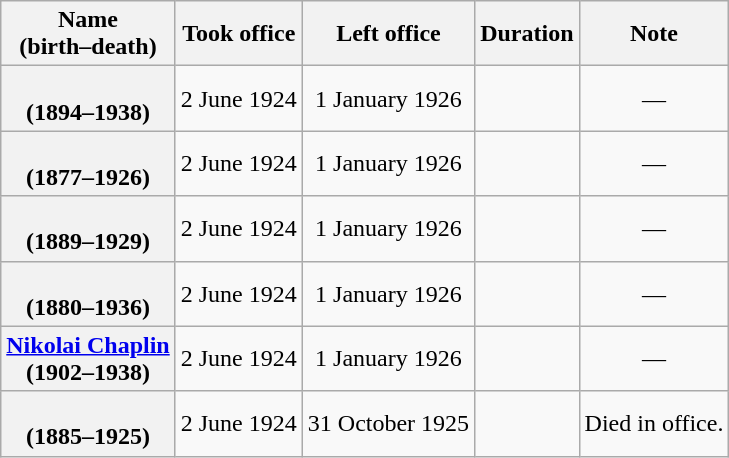<table class="wikitable plainrowheaders sortable" style="text-align:center;" border="1">
<tr>
<th scope="col">Name<br>(birth–death)</th>
<th scope="col">Took office</th>
<th scope="col">Left office</th>
<th scope="col">Duration</th>
<th scope="col">Note</th>
</tr>
<tr>
<th scope="row"><br>(1894–1938)</th>
<td>2 June 1924</td>
<td>1 January 1926</td>
<td></td>
<td>—</td>
</tr>
<tr>
<th scope="row"><br>(1877–1926)</th>
<td>2 June 1924</td>
<td>1 January 1926</td>
<td></td>
<td>—</td>
</tr>
<tr>
<th scope="row"><br>(1889–1929)</th>
<td>2 June 1924</td>
<td>1 January 1926</td>
<td></td>
<td>—</td>
</tr>
<tr>
<th scope="row"><br>(1880–1936)</th>
<td>2 June 1924</td>
<td>1 January 1926</td>
<td></td>
<td>—</td>
</tr>
<tr>
<th scope="row"><a href='#'>Nikolai Chaplin</a><br>(1902–1938)</th>
<td>2 June 1924</td>
<td>1 January 1926</td>
<td></td>
<td>—</td>
</tr>
<tr>
<th scope="row"><br>(1885–1925)</th>
<td>2 June 1924</td>
<td>31 October 1925</td>
<td></td>
<td align="left">Died in office.</td>
</tr>
</table>
